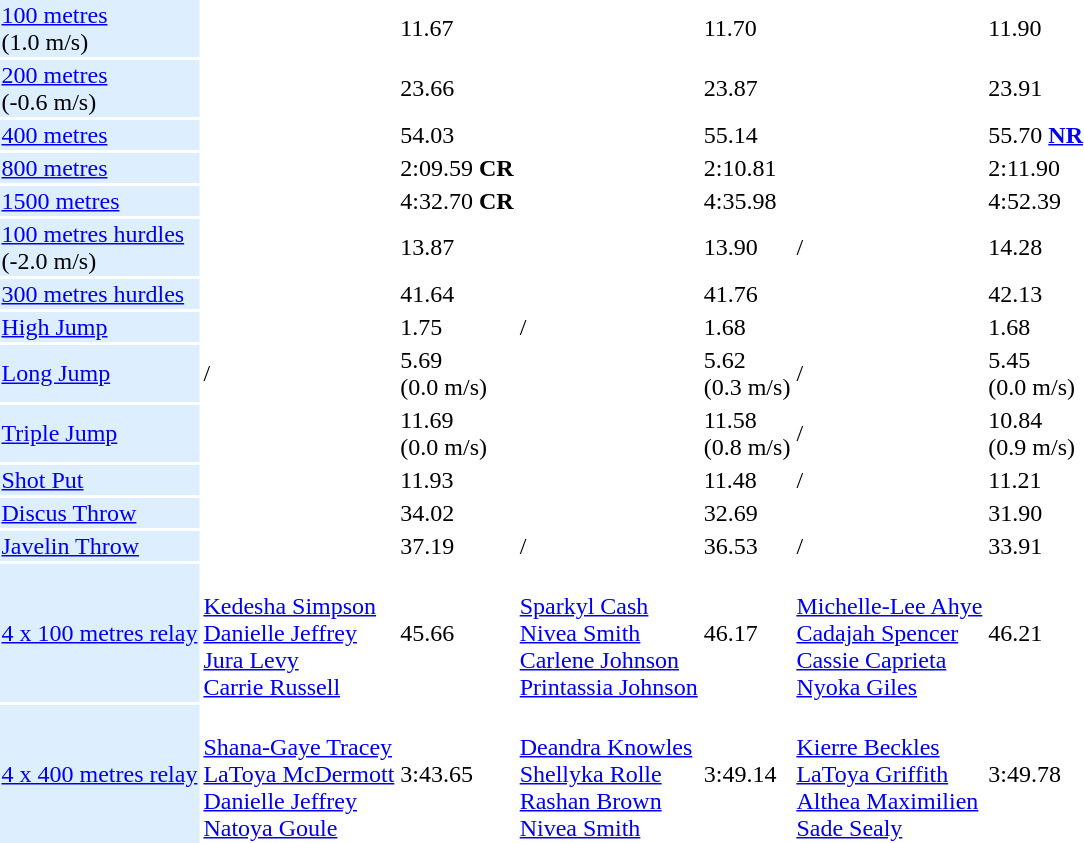<table>
<tr>
<td bgcolor = DDEEFF><a href='#'>100 metres</a> <br> (1.0 m/s)</td>
<td></td>
<td>11.67</td>
<td></td>
<td>11.70</td>
<td></td>
<td>11.90</td>
</tr>
<tr>
<td bgcolor = DDEEFF><a href='#'>200 metres</a> <br> (-0.6 m/s)</td>
<td></td>
<td>23.66</td>
<td></td>
<td>23.87</td>
<td></td>
<td>23.91</td>
</tr>
<tr>
<td bgcolor = DDEEFF><a href='#'>400 metres</a></td>
<td></td>
<td>54.03</td>
<td></td>
<td>55.14</td>
<td></td>
<td>55.70 <strong><a href='#'>NR</a></strong></td>
</tr>
<tr>
<td bgcolor = DDEEFF><a href='#'>800 metres</a></td>
<td></td>
<td>2:09.59 <strong>CR</strong></td>
<td></td>
<td>2:10.81</td>
<td></td>
<td>2:11.90</td>
</tr>
<tr>
<td bgcolor = DDEEFF><a href='#'>1500 metres</a></td>
<td></td>
<td>4:32.70 <strong>CR</strong></td>
<td></td>
<td>4:35.98</td>
<td></td>
<td>4:52.39</td>
</tr>
<tr>
<td bgcolor = DDEEFF><a href='#'>100 metres hurdles</a> <br> (-2.0 m/s)</td>
<td></td>
<td>13.87</td>
<td></td>
<td>13.90</td>
<td>/</td>
<td>14.28</td>
</tr>
<tr>
<td bgcolor = DDEEFF><a href='#'>300 metres hurdles</a></td>
<td></td>
<td>41.64</td>
<td></td>
<td>41.76</td>
<td></td>
<td>42.13</td>
</tr>
<tr>
<td bgcolor = DDEEFF><a href='#'>High Jump</a></td>
<td></td>
<td>1.75</td>
<td>/</td>
<td>1.68</td>
<td></td>
<td>1.68</td>
</tr>
<tr>
<td bgcolor = DDEEFF><a href='#'>Long Jump</a></td>
<td>/</td>
<td>5.69 <br> (0.0 m/s)</td>
<td></td>
<td>5.62 <br> (0.3 m/s)</td>
<td>/</td>
<td>5.45 <br> (0.0 m/s)</td>
</tr>
<tr>
<td bgcolor = DDEEFF><a href='#'>Triple Jump</a></td>
<td></td>
<td>11.69 <br> (0.0 m/s)</td>
<td></td>
<td>11.58 <br> (0.8 m/s)</td>
<td>/</td>
<td>10.84 <br> (0.9 m/s)</td>
</tr>
<tr>
<td bgcolor = DDEEFF><a href='#'>Shot Put</a></td>
<td></td>
<td>11.93</td>
<td></td>
<td>11.48</td>
<td>/</td>
<td>11.21</td>
</tr>
<tr>
<td bgcolor = DDEEFF><a href='#'>Discus Throw</a></td>
<td></td>
<td>34.02</td>
<td></td>
<td>32.69</td>
<td></td>
<td>31.90</td>
</tr>
<tr>
<td bgcolor = DDEEFF><a href='#'>Javelin Throw</a></td>
<td></td>
<td>37.19</td>
<td>/</td>
<td>36.53</td>
<td>/</td>
<td>33.91</td>
</tr>
<tr>
<td bgcolor = DDEEFF><a href='#'>4 x 100 metres relay</a></td>
<td> <br> <a href='#'>Kedesha Simpson</a> <br> <a href='#'>Danielle Jeffrey</a> <br> <a href='#'>Jura Levy</a> <br> <a href='#'>Carrie Russell</a></td>
<td>45.66</td>
<td> <br> <a href='#'>Sparkyl Cash</a> <br> <a href='#'>Nivea Smith</a> <br> <a href='#'>Carlene Johnson</a> <br> <a href='#'>Printassia Johnson</a></td>
<td>46.17</td>
<td> <br> <a href='#'>Michelle-Lee Ahye</a> <br> <a href='#'>Cadajah Spencer</a> <br> <a href='#'>Cassie Caprieta</a> <br> <a href='#'>Nyoka Giles</a></td>
<td>46.21</td>
</tr>
<tr>
<td bgcolor = DDEEFF><a href='#'>4 x 400 metres relay</a></td>
<td> <br> <a href='#'>Shana-Gaye Tracey</a> <br> <a href='#'>LaToya McDermott</a> <br> <a href='#'>Danielle Jeffrey</a> <br> <a href='#'>Natoya Goule</a></td>
<td>3:43.65</td>
<td> <br> <a href='#'>Deandra Knowles</a> <br> <a href='#'>Shellyka Rolle</a> <br> <a href='#'>Rashan Brown</a> <br> <a href='#'>Nivea Smith</a></td>
<td>3:49.14</td>
<td> <br> <a href='#'>Kierre Beckles</a> <br> <a href='#'>LaToya Griffith</a> <br> <a href='#'>Althea Maximilien</a> <br> <a href='#'>Sade Sealy</a></td>
<td>3:49.78</td>
</tr>
</table>
